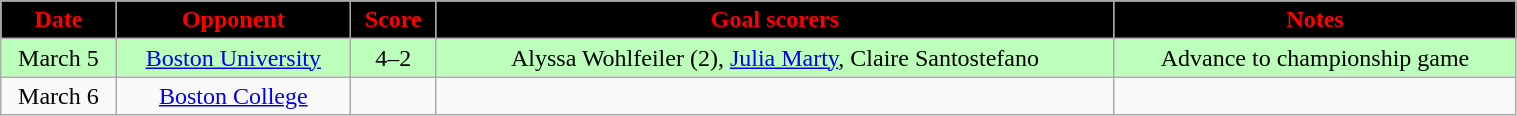<table class="wikitable" width="80%">
<tr align="center"  style="background:black;color:red;">
<td><strong>Date</strong></td>
<td><strong>Opponent</strong></td>
<td><strong>Score</strong></td>
<td><strong>Goal scorers</strong></td>
<td><strong>Notes</strong></td>
</tr>
<tr align="center" bgcolor="bbffbb">
<td>March 5</td>
<td><a href='#'>Boston University</a></td>
<td>4–2</td>
<td>Alyssa Wohlfeiler (2), <a href='#'>Julia Marty</a>, Claire Santostefano</td>
<td>Advance to championship game</td>
</tr>
<tr align="center" bgcolor="">
<td>March 6</td>
<td><a href='#'>Boston College</a></td>
<td></td>
<td></td>
<td></td>
</tr>
</table>
